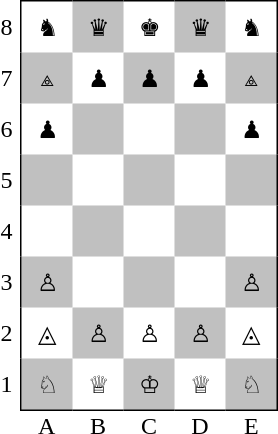<table style="text-align:center;border-spacing:0pt;font-family:'Arial Unicode MS'; border-collapse:collapse; border-color: black; border-style: solid; border-width: 0pt 0pt 0pt 0pt">
<tr>
<td style="width:12pt">8</td>
<td style="width:24pt; height:24pt; border-collapse:collapse; border-color: black; border-style: solid; border-width: 1pt 0pt 0pt 1pt"><span>♞</span></td>
<td style="width:24pt; height:24pt; border-collapse:collapse; border-color: black; border-style: solid; border-width: 1pt 0pt 0pt 0pt" bgcolor="silver"><span>♛</span></td>
<td style="width:24pt; height:24pt; border-collapse:collapse; border-color: black; border-style: solid; border-width: 1pt 0pt 0pt 0pt"><span>♚</span></td>
<td style="width:24pt; height:24pt; border-collapse:collapse; border-color: black; border-style: solid; border-width: 1pt 0pt 0pt 0pt" bgcolor="silver"><span>♛</span></td>
<td style="width:24pt; height:24pt; border-collapse:collapse; border-color: black; border-style: solid; border-width: 1pt 1pt 0pt 0pt"><span>♞</span></td>
</tr>
<tr>
<td style="width:12pt">7</td>
<td style="width:24pt; height:24pt; border-collapse:collapse; border-color: black; border-style: solid; border-width: 0pt 0pt 0pt 1pt" bgcolor="silver"><span>⟁</span></td>
<td style="width:24pt; height:24pt;"><span>♟</span></td>
<td style="width:24pt; height:24pt;" bgcolor="silver"><span>♟</span></td>
<td style="width:24pt; height:24pt;"><span>♟</span></td>
<td style="width:24pt; height:24pt; border-collapse:collapse; border-color: black; border-style: solid; border-width: 0pt 1pt 0pt 0pt" bgcolor="silver"><span>⟁</span></td>
</tr>
<tr>
<td style="width:12pt">6</td>
<td style="width:24pt; height:24pt; border-collapse:collapse; border-color: black; border-style: solid; border-width: 0pt 0pt 0pt 1pt"><span>♟</span></td>
<td style="width:24pt; height:24pt;" bgcolor="silver"></td>
<td style="width:24pt; height:24pt;"></td>
<td style="width:24pt; height:24pt;" bgcolor="silver"></td>
<td style="width:24pt; height:24pt; border-collapse:collapse; border-color: black; border-style: solid; border-width: 0pt 1pt 0pt 0pt"><span>♟</span></td>
</tr>
<tr>
<td style="width:12pt">5</td>
<td style="width:24pt; height:24pt; border-collapse:collapse; border-color: black; border-style: solid; border-width: 0pt 0pt 0pt 1pt" bgcolor="silver"><span><br></span></td>
<td style="width:24pt; height:24pt;"></td>
<td style="width:24pt; height:24pt;" bgcolor="silver"></td>
<td style="width:24pt; height:24pt;"></td>
<td style="width:24pt; height:24pt; border-collapse:collapse; border-color: black; border-style: solid; border-width: 0pt 1pt 0pt 0pt" bgcolor="silver"></td>
</tr>
<tr>
<td style="width:12pt">4</td>
<td style="width:24pt; height:24pt; border-collapse:collapse; border-color: black; border-style: solid; border-width: 0pt 0pt 0pt 1pt"><span><br></span></td>
<td style="width:24pt; height:24pt;" bgcolor="silver"></td>
<td style="width:24pt; height:24pt;"></td>
<td style="width:24pt; height:24pt;" bgcolor="silver"></td>
<td style="width:24pt; height:24pt; border-collapse:collapse; border-color: black; border-style: solid; border-width: 0pt 1pt 0pt 0pt"></td>
</tr>
<tr>
<td style="width:12pt">3</td>
<td style="width:24pt; height:24pt; border-collapse:collapse; border-color: black; border-style: solid; border-width: 0pt 0pt 0pt 1pt" bgcolor="silver"><span>♙</span></td>
<td style="width:24pt; height:24pt;"></td>
<td style="width:24pt; height:24pt;" bgcolor="silver"></td>
<td style="width:24pt; height:24pt;"></td>
<td style="width:24pt; height:24pt; border-collapse:collapse; border-color: black; border-style: solid; border-width: 0pt 1pt 0pt 0pt" bgcolor="silver"><span>♙</span></td>
</tr>
<tr>
<td style="width:12pt">2</td>
<td style="width:24pt; height:24pt; border-collapse:collapse; border-color: black; border-style: solid; border-width: 0pt 0pt 0pt 1pt"><span>◬</span></td>
<td style="width:24pt; height:24pt;" bgcolor="silver"><span>♙</span></td>
<td style="width:24pt; height:24pt;"><span>♙</span></td>
<td style="width:24pt; height:24pt;" bgcolor="silver"><span>♙</span></td>
<td style="width:24pt; height:24pt; border-collapse:collapse; border-color: black; border-style: solid; border-width: 0pt 1pt 0pt 0pt"><span>◬</span></td>
</tr>
<tr>
<td style="width:12pt">1</td>
<td style="width:24pt; height:24pt; border-collapse:collapse; border-color: black; border-style: solid; border-width: 0pt 0pt 1pt 1pt" bgcolor="silver"><span>♘</span></td>
<td style="width:24pt; height:24pt; border-collapse:collapse; border-color: black; border-style: solid; border-width: 0pt 0pt 1pt 0pt"><span>♕</span></td>
<td style="width:24pt; height:24pt; border-collapse:collapse; border-color: black; border-style: solid; border-width: 0pt 0pt 1pt 0pt" bgcolor="silver"><span>♔</span></td>
<td style="width:24pt; height:24pt; border-collapse:collapse; border-color: black; border-style: solid; border-width: 0pt 0pt 1pt 0pt"><span>♕</span></td>
<td style="width:24pt; height:24pt; border-collapse:collapse; border-color: black; border-style: solid; border-width: 0pt 1pt 1pt 0pt" bgcolor="silver"><span>♘</span></td>
</tr>
<tr>
<td></td>
<td>A</td>
<td>B</td>
<td>C</td>
<td>D</td>
<td>E</td>
</tr>
</table>
